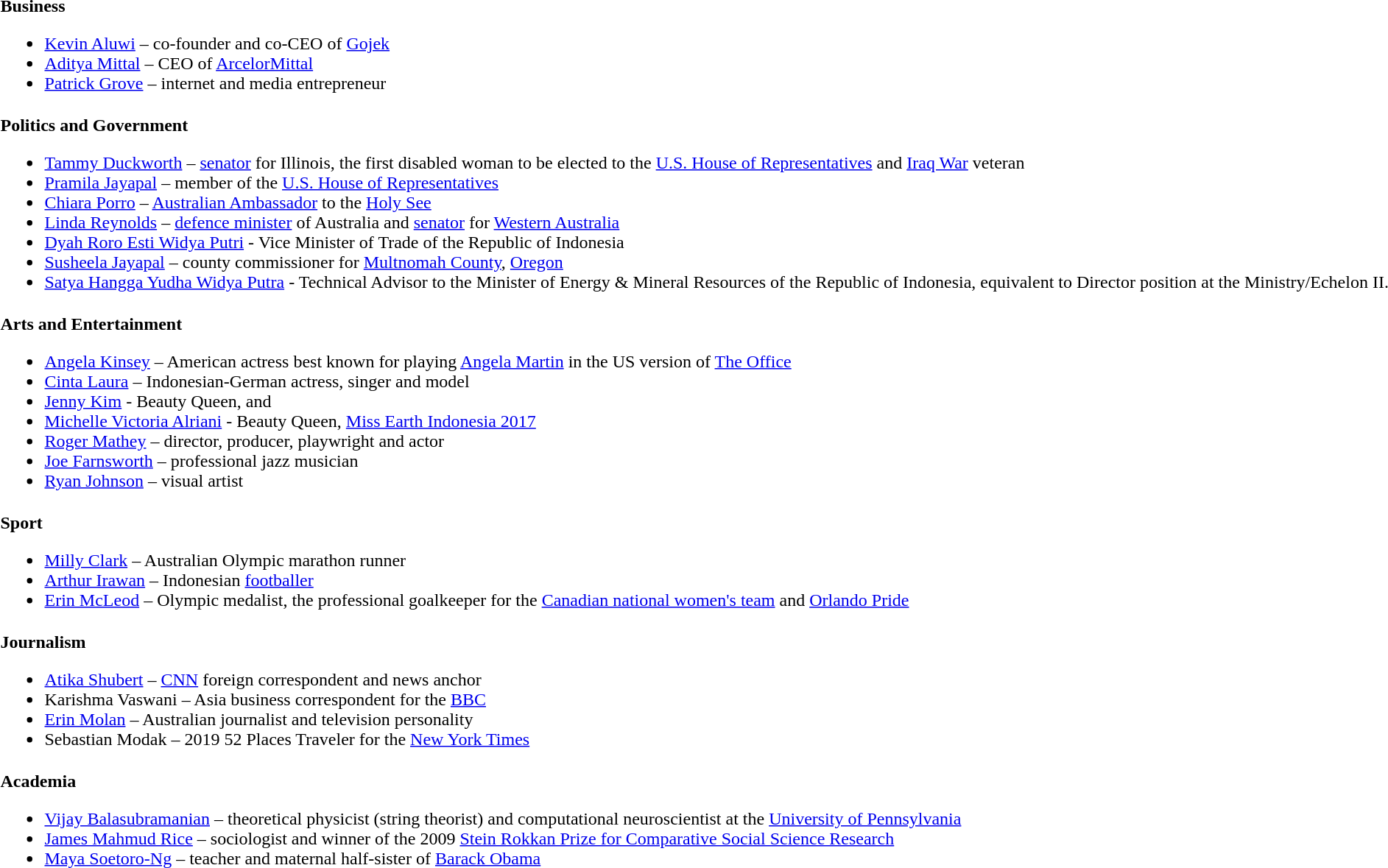<table>
<tr>
<td><strong>Business</strong><br><ul><li><a href='#'>Kevin Aluwi</a> – co-founder and co-CEO of <a href='#'>Gojek</a></li><li><a href='#'>Aditya Mittal</a> – CEO of <a href='#'>ArcelorMittal</a></li><li><a href='#'>Patrick Grove</a> – internet and media entrepreneur</li></ul></td>
</tr>
<tr>
<td><strong>Politics and Government</strong><br><ul><li><a href='#'>Tammy Duckworth</a> – <a href='#'>senator</a> for Illinois, the first disabled woman to be elected to the <a href='#'>U.S. House of Representatives</a> and <a href='#'>Iraq War</a> veteran</li><li><a href='#'>Pramila Jayapal</a> – member of the <a href='#'>U.S. House of Representatives</a></li><li><a href='#'>Chiara Porro</a> – <a href='#'>Australian Ambassador</a> to the <a href='#'>Holy See</a></li><li><a href='#'>Linda Reynolds</a> – <a href='#'>defence minister</a> of Australia and <a href='#'>senator</a> for <a href='#'>Western Australia</a></li><li><a href='#'>Dyah Roro Esti Widya Putri</a> - Vice Minister of Trade of the Republic of Indonesia</li><li><a href='#'>Susheela Jayapal</a> – county commissioner for <a href='#'>Multnomah County</a>, <a href='#'>Oregon</a></li><li><a href='#'>Satya Hangga Yudha Widya Putra</a> - Technical Advisor to the Minister of Energy & Mineral Resources of the Republic of Indonesia, equivalent to Director position at the Ministry/Echelon II.</li></ul></td>
</tr>
<tr>
<td><strong>Arts and Entertainment</strong><br><ul><li><a href='#'>Angela Kinsey</a> – American actress best known for playing <a href='#'>Angela Martin</a> in the US version of <a href='#'>The Office</a></li><li><a href='#'>Cinta Laura</a> – Indonesian-German actress, singer and model</li><li><a href='#'>Jenny Kim</a> - Beauty Queen,   and </li><li><a href='#'>Michelle Victoria Alriani</a> - Beauty Queen, <a href='#'>Miss Earth Indonesia 2017</a></li><li><a href='#'>Roger Mathey</a> – director, producer, playwright and actor</li><li><a href='#'>Joe Farnsworth</a> – professional jazz musician</li><li><a href='#'>Ryan Johnson</a> – visual artist</li></ul></td>
</tr>
<tr>
<td><strong>Sport</strong><br><ul><li><a href='#'>Milly Clark</a> – Australian Olympic marathon runner</li><li><a href='#'>Arthur Irawan</a> – Indonesian <a href='#'>footballer</a></li><li><a href='#'>Erin McLeod</a> – Olympic medalist, the professional goalkeeper for the <a href='#'>Canadian national women's team</a> and <a href='#'>Orlando Pride</a></li></ul></td>
</tr>
<tr>
<td><strong>Journalism</strong><br><ul><li><a href='#'>Atika Shubert</a> – <a href='#'>CNN</a> foreign correspondent and news anchor</li><li>Karishma Vaswani – Asia business correspondent for the <a href='#'>BBC</a></li><li><a href='#'>Erin Molan</a> – Australian journalist and television personality</li><li>Sebastian Modak – 2019 52 Places Traveler for the <a href='#'>New York Times</a></li></ul></td>
</tr>
<tr>
<td><strong>Academia</strong><br><ul><li><a href='#'>Vijay Balasubramanian</a> – theoretical physicist (string theorist) and computational neuroscientist at the <a href='#'>University of Pennsylvania</a></li><li><a href='#'>James Mahmud Rice</a> – sociologist and winner of the 2009 <a href='#'>Stein Rokkan Prize for Comparative Social Science Research</a></li><li><a href='#'>Maya Soetoro-Ng</a> – teacher and maternal half-sister of <a href='#'>Barack Obama</a></li></ul></td>
</tr>
</table>
